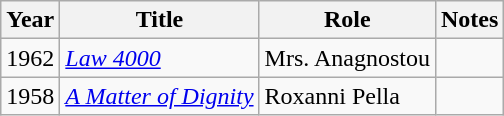<table class="wikitable sortable">
<tr>
<th>Year</th>
<th>Title</th>
<th>Role</th>
<th class="unsortable">Notes</th>
</tr>
<tr>
<td>1962</td>
<td><em><a href='#'>Law 4000</a></em></td>
<td>Mrs. Anagnostou</td>
<td></td>
</tr>
<tr>
<td>1958</td>
<td><em><a href='#'>A Matter of Dignity</a></em></td>
<td>Roxanni Pella</td>
<td></td>
</tr>
</table>
